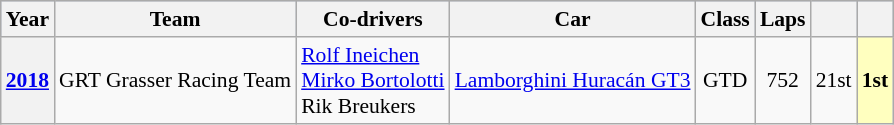<table class="wikitable" style="text-align:center; font-size:90%;">
<tr style="background:#ABBBDD;">
<th>Year</th>
<th>Team</th>
<th>Co-drivers</th>
<th>Car</th>
<th>Class</th>
<th>Laps</th>
<th></th>
<th></th>
</tr>
<tr>
<th><a href='#'>2018</a></th>
<td align="left" nowrap> GRT Grasser Racing Team</td>
<td align="left" nowrap> <a href='#'>Rolf Ineichen</a><br> <a href='#'>Mirko Bortolotti</a><br> Rik Breukers</td>
<td align="left" nowrap><a href='#'>Lamborghini Huracán GT3</a></td>
<td>GTD</td>
<td>752</td>
<td>21st</td>
<td style="background:#FFFFBF;"><strong>1st</strong></td>
</tr>
</table>
